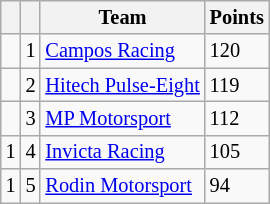<table class="wikitable" style="font-size: 85%;">
<tr>
<th></th>
<th></th>
<th>Team</th>
<th>Points</th>
</tr>
<tr>
<td align="left"></td>
<td align="center">1</td>
<td> <a href='#'>Campos Racing</a></td>
<td>120</td>
</tr>
<tr>
<td align="left"></td>
<td align="center">2</td>
<td> <a href='#'>Hitech Pulse-Eight</a></td>
<td>119</td>
</tr>
<tr>
<td align="left"></td>
<td align="center">3</td>
<td> <a href='#'>MP Motorsport</a></td>
<td>112</td>
</tr>
<tr>
<td align="left"> 1</td>
<td align="center">4</td>
<td> <a href='#'>Invicta Racing</a></td>
<td>105</td>
</tr>
<tr>
<td align="left"> 1</td>
<td align="center">5</td>
<td> <a href='#'>Rodin Motorsport</a></td>
<td>94</td>
</tr>
</table>
